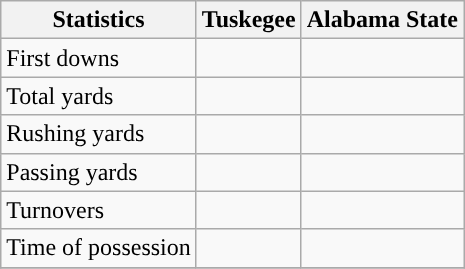<table class="wikitable">
<tr>
<th>Statistics</th>
<th>Tuskegee</th>
<th>Alabama State</th>
</tr>
<tr>
<td>First downs</td>
<td> </td>
<td> </td>
</tr>
<tr>
<td>Total yards</td>
<td> </td>
<td> </td>
</tr>
<tr>
<td>Rushing yards</td>
<td> </td>
<td> </td>
</tr>
<tr>
<td>Passing yards</td>
<td> </td>
<td> </td>
</tr>
<tr>
<td>Turnovers</td>
<td> </td>
<td> </td>
</tr>
<tr>
<td>Time of possession</td>
<td> </td>
<td> </td>
</tr>
<tr>
</tr>
</table>
